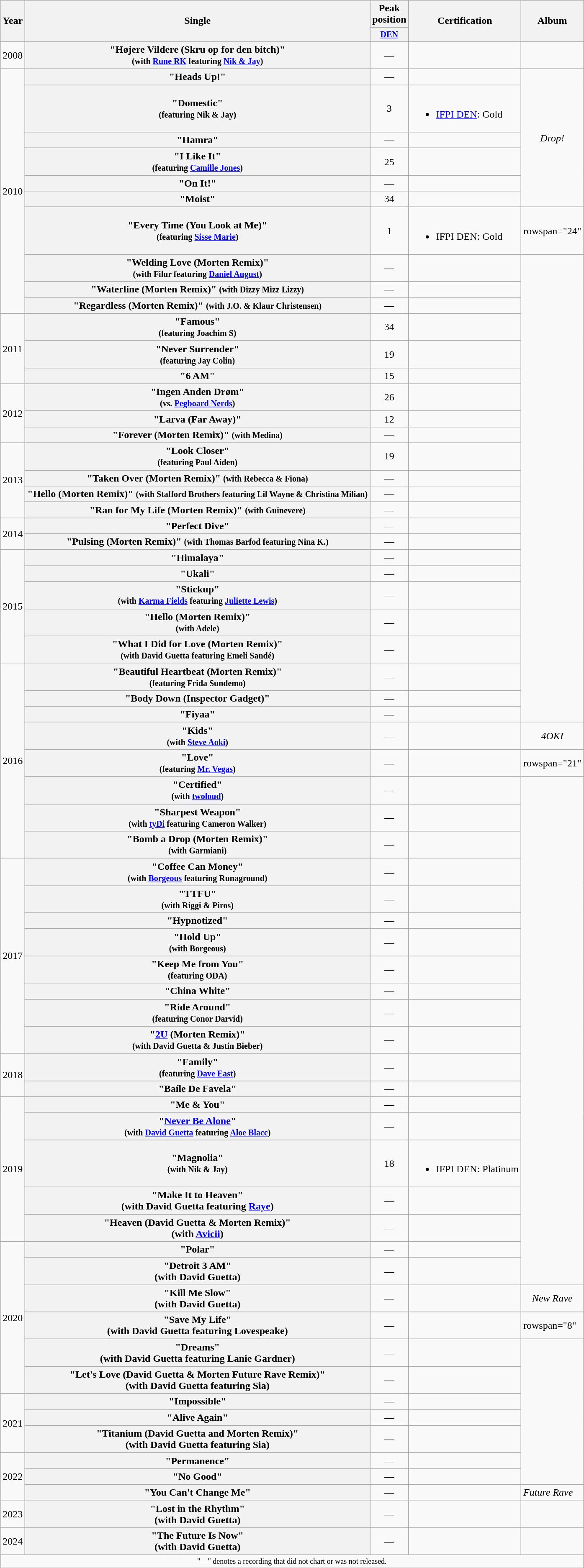<table class="wikitable plainrowheaders">
<tr>
<th scope="col" rowspan="2">Year</th>
<th scope="col" rowspan="2">Single</th>
<th scope="col" colspan="1">Peak position</th>
<th scope="col" rowspan="2">Certification</th>
<th scope="col" rowspan="2">Album</th>
</tr>
<tr>
<th scope="col" style="width:3em;font-size:85%;"><a href='#'>DEN</a><br></th>
</tr>
<tr>
<td>2008</td>
<th scope="row">"Højere Vildere (Skru op for den bitch)"<br><small>(with <a href='#'>Rune RK</a> featuring <a href='#'>Nik & Jay</a>)</small></th>
<td style="text-align:center;">—</td>
<td></td>
<td></td>
</tr>
<tr>
<td rowspan="10">2010</td>
<th scope="row">"Heads Up!"</th>
<td style="text-align:center;">—</td>
<td></td>
<td style="text-align:center;" rowspan="6"><em>Drop!</em></td>
</tr>
<tr>
<th scope="row">"Domestic" <br><small>(featuring Nik & Jay)</small></th>
<td style="text-align:center;">3</td>
<td><br><ul><li><a href='#'>IFPI DEN</a>: Gold</li></ul></td>
</tr>
<tr>
<th scope="row">"Hamra"</th>
<td style="text-align:center;">—</td>
<td></td>
</tr>
<tr>
<th scope="row">"I Like It" <br><small>(featuring <a href='#'>Camille Jones</a>)</small></th>
<td style="text-align:center;">25</td>
<td></td>
</tr>
<tr>
<th scope="row">"On It!"</th>
<td style="text-align:center;">—</td>
<td></td>
</tr>
<tr>
<th scope="row">"Moist"</th>
<td style="text-align:center;">34</td>
<td></td>
</tr>
<tr>
<th scope="row">"Every Time (You Look at Me)" <br><small>(featuring <a href='#'>Sisse Marie</a>)</small></th>
<td style="text-align:center;">1</td>
<td><br><ul><li>IFPI DEN: Gold</li></ul></td>
<td>rowspan="24" </td>
</tr>
<tr>
<th scope="row">"Welding Love (Morten Remix)" <br><small>(with Filur featuring <a href='#'>Daniel August</a>)</small></th>
<td style="text-align:center;">—</td>
<td></td>
</tr>
<tr>
<th scope="row">"Waterline (Morten Remix)" <small>(with Dizzy Mizz Lizzy)</small></th>
<td style="text-align:center;">—</td>
<td></td>
</tr>
<tr>
<th scope="row">"Regardless (Morten Remix)" <small>(with J.O. & Klaur Christensen)</small></th>
<td style="text-align:center;">—</td>
<td></td>
</tr>
<tr>
<td rowspan="3">2011</td>
<th scope="row">"Famous" <br><small>(featuring Joachim S)</small></th>
<td style="text-align:center;">34</td>
<td></td>
</tr>
<tr>
<th scope="row">"Never Surrender" <br><small>(featuring Jay Colin)</small></th>
<td style="text-align:center;">19</td>
<td></td>
</tr>
<tr>
<th scope="row">"6 AM"</th>
<td style="text-align:center;">15</td>
<td></td>
</tr>
<tr>
<td rowspan="3">2012</td>
<th scope="row">"Ingen Anden Drøm" <br><small>(vs. <a href='#'>Pegboard Nerds</a>)</small></th>
<td style="text-align:center;">26</td>
<td></td>
</tr>
<tr>
<th scope="row">"Larva (Far Away)"</th>
<td style="text-align:center;">12</td>
<td></td>
</tr>
<tr>
<th scope="row">"Forever (Morten Remix)" <small>(with Medina)</small></th>
<td style="text-align:center;">—</td>
<td></td>
</tr>
<tr>
<td rowspan="4">2013</td>
<th scope="row">"Look Closer"<br><small>(featuring Paul Aiden)</small></th>
<td style="text-align:center;">19</td>
<td></td>
</tr>
<tr>
<th scope="row">"Taken Over (Morten Remix)" <small>(with Rebecca & Fiona)</small></th>
<td style="text-align:center;">—</td>
<td></td>
</tr>
<tr>
<th scope="row">"Hello (Morten Remix)" <small>(with Stafford Brothers featuring Lil Wayne & Christina Milian)</small></th>
<td style="text-align:center;">—</td>
<td></td>
</tr>
<tr>
<th scope="row">"Ran for My Life (Morten Remix)" <small>(with Guinevere)</small></th>
<td style="text-align:center;">—</td>
<td></td>
</tr>
<tr>
<td rowspan="2">2014</td>
<th scope="row">"Perfect Dive"</th>
<td style="text-align:center;">—</td>
<td></td>
</tr>
<tr>
<th scope="row">"Pulsing (Morten Remix)" <small>(with Thomas Barfod featuring Nina K.)</small></th>
<td style="text-align:center;">—</td>
<td></td>
</tr>
<tr>
<td rowspan="5">2015</td>
<th scope="row">"Himalaya"</th>
<td style="text-align:center;">—</td>
<td></td>
</tr>
<tr>
<th scope="row">"Ukali"</th>
<td style="text-align:center;">—</td>
<td></td>
</tr>
<tr>
<th scope="row">"Stickup"<br><small>(with <a href='#'>Karma Fields</a> featuring <a href='#'>Juliette Lewis</a>)</small></th>
<td style="text-align:center;">—</td>
<td></td>
</tr>
<tr>
<th scope="row">"Hello (Morten Remix)"<br><small>(with Adele)</small></th>
<td style="text-align:center;">—</td>
<td></td>
</tr>
<tr>
<th scope="row">"What I Did for Love (Morten Remix)"<br><small>(with David Guetta featuring Emeli Sandé)</small></th>
<td style="text-align:center;">—</td>
<td></td>
</tr>
<tr>
<td rowspan="8">2016</td>
<th scope="row">"Beautiful Heartbeat (Morten Remix)"<br><small>(featuring Frida Sundemo)</small></th>
<td style="text-align:center;">—</td>
<td></td>
</tr>
<tr>
<th scope="row">"Body Down (Inspector Gadget)"</th>
<td style="text-align:center;">—</td>
<td></td>
</tr>
<tr>
<th scope="row">"Fiyaa"</th>
<td style="text-align:center;">—</td>
<td></td>
</tr>
<tr>
<th scope="row">"Kids"<br><small>(with <a href='#'>Steve Aoki</a>)</small></th>
<td style="text-align:center;">—</td>
<td></td>
<td style="text-align:center;"><em>4OKI</em></td>
</tr>
<tr>
<th scope="row">"Love"<br><small>(featuring <a href='#'>Mr. Vegas</a>)</small></th>
<td style="text-align:center;">—</td>
<td></td>
<td>rowspan="21" </td>
</tr>
<tr>
<th scope="row">"Certified"<br><small>(with <a href='#'>twoloud</a>)</small></th>
<td style="text-align:center;">—</td>
<td></td>
</tr>
<tr>
<th scope="row">"Sharpest Weapon"<br><small>(with <a href='#'>tyDi</a> featuring Cameron Walker)</small></th>
<td style="text-align:center;">—</td>
<td></td>
</tr>
<tr>
<th scope="row">"Bomb a Drop (Morten Remix)"<br><small>(with Garmiani)</small></th>
<td style="text-align:center;">—</td>
<td></td>
</tr>
<tr>
<td rowspan="8">2017</td>
<th scope="row">"Coffee Can Money"<br><small>(with <a href='#'>Borgeous</a> featuring Runaground)</small></th>
<td style="text-align:center;">—</td>
<td></td>
</tr>
<tr>
<th scope="row">"TTFU"<br><small>(with Riggi & Piros)</small></th>
<td style="text-align:center;">—</td>
<td></td>
</tr>
<tr>
<th scope="row">"Hypnotized"</th>
<td style="text-align:center;">—</td>
<td></td>
</tr>
<tr>
<th scope="row">"Hold Up"<br><small>(with Borgeous)</small></th>
<td style="text-align:center;">—</td>
<td></td>
</tr>
<tr>
<th scope="row">"Keep Me from You"<br><small>(featuring ODA)</small></th>
<td style="text-align:center;">—</td>
<td></td>
</tr>
<tr>
<th scope="row">"China White"</th>
<td style="text-align:center;">—</td>
<td></td>
</tr>
<tr>
<th scope="row">"Ride Around"<br><small>(featuring Conor Darvid)</small></th>
<td style="text-align:center;">—</td>
<td></td>
</tr>
<tr>
<th scope="row">"<a href='#'>2U</a> (Morten Remix)"<br><small>(with David Guetta & Justin Bieber)</small></th>
<td style="text-align:center;">—</td>
<td></td>
</tr>
<tr>
<td rowspan="2">2018</td>
<th scope="row">"Family"<br><small>(featuring <a href='#'>Dave East</a>)</small></th>
<td style="text-align:center;">—</td>
<td></td>
</tr>
<tr>
<th scope="row">"Baíle De Favela"</th>
<td style="text-align:center;">—</td>
<td></td>
</tr>
<tr>
<td rowspan="5">2019</td>
<th scope="row">"Me & You"</th>
<td style="text-align:center;">—</td>
<td></td>
</tr>
<tr>
<th scope="row">"<a href='#'>Never Be Alone</a>" <br><small>(with <a href='#'>David Guetta</a> featuring <a href='#'>Aloe Blacc</a>)</small></th>
<td style="text-align:center;">—</td>
<td></td>
</tr>
<tr>
<th scope="row">"Magnolia" <br><small>(with Nik & Jay)</small></th>
<td style="text-align:center;">18<br></td>
<td><br><ul><li>IFPI DEN: Platinum</li></ul></td>
</tr>
<tr>
<th scope="row">"Make It to Heaven"<br><span>(with David Guetta featuring <a href='#'>Raye</a>)</span></th>
<td style="text-align:center;">—</td>
<td></td>
</tr>
<tr>
<th scope="row">"Heaven (David Guetta & Morten Remix)"<br><span>(with <a href='#'>Avicii</a>)</span></th>
<td style="text-align:center;">—</td>
<td></td>
</tr>
<tr>
<td rowspan="6">2020</td>
<th scope="row">"Polar"</th>
<td style="text-align:center;">—</td>
<td></td>
</tr>
<tr>
<th scope="row">"Detroit 3 AM" <br><span>(with David Guetta)</span></th>
<td style="text-align:center;">—</td>
<td></td>
</tr>
<tr>
<th scope="row">"Kill Me Slow" <br><span>(with David Guetta)</span></th>
<td style="text-align:center;">—</td>
<td></td>
<td style="text-align:center;"><em>New Rave</em></td>
</tr>
<tr>
<th scope="row">"Save My Life" <br><span>(with David Guetta featuring Lovespeake)</span></th>
<td style="text-align:center;">—</td>
<td></td>
<td>rowspan="8" </td>
</tr>
<tr>
<th scope="row">"Dreams" <br><span>(with David Guetta featuring Lanie Gardner)</span></th>
<td style="text-align:center;">—</td>
<td></td>
</tr>
<tr>
<th scope="row">"Let's Love (David Guetta & Morten Future Rave Remix)"<br><span>(with David Guetta featuring Sia)</span></th>
<td style="text-align:center;">—</td>
<td></td>
</tr>
<tr>
<td rowspan="3">2021</td>
<th scope="row">"Impossible" <br></th>
<td style="text-align:center;">—</td>
<td></td>
</tr>
<tr>
<th scope="row">"Alive Again" <br></th>
<td style="text-align:center;">—</td>
<td></td>
</tr>
<tr>
<th scope="row">"Titanium (David Guetta and Morten Remix)"<br><span>(with David Guetta featuring Sia)</span></th>
<td style="text-align:center;">—</td>
<td></td>
</tr>
<tr>
<td rowspan="3">2022</td>
<th scope="row">"Permanence"<br></th>
<td style="text-align:center;">—</td>
<td></td>
</tr>
<tr>
<th scope="row">"No Good"</th>
<td style="text-align:center;">—</td>
<td></td>
</tr>
<tr>
<th scope="row">"You Can't Change Me"<br></th>
<td style="text-align:center;">—</td>
<td></td>
<td><em>Future Rave</em></td>
</tr>
<tr>
<td>2023</td>
<th scope="row">"Lost in the Rhythm"<br>(with David Guetta)</th>
<td style="text-align:center;">—</td>
<td></td>
<td></td>
</tr>
<tr>
<td>2024</td>
<th scope="row">"The Future Is Now"<br>(with David Guetta)</th>
<td style="text-align:center;">—</td>
<td></td>
<td></td>
</tr>
<tr>
<td colspan="5" style="font-size:9pt;text-align:center;">"—" denotes a recording that did not chart or was not released.</td>
</tr>
</table>
